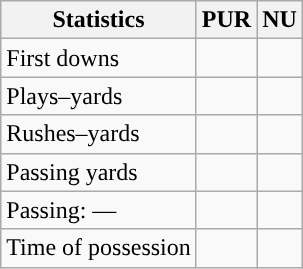<table class="wikitable" style="float:left">
<tr>
<th>Statistics</th>
<th>PUR</th>
<th>NU</th>
</tr>
<tr>
<td>First downs</td>
<td></td>
<td></td>
</tr>
<tr>
<td>Plays–yards</td>
<td></td>
<td></td>
</tr>
<tr>
<td>Rushes–yards</td>
<td></td>
<td></td>
</tr>
<tr>
<td>Passing yards</td>
<td></td>
<td></td>
</tr>
<tr>
<td>Passing: ––</td>
<td></td>
<td></td>
</tr>
<tr>
<td>Time of possession</td>
<td></td>
<td></td>
</tr>
</table>
